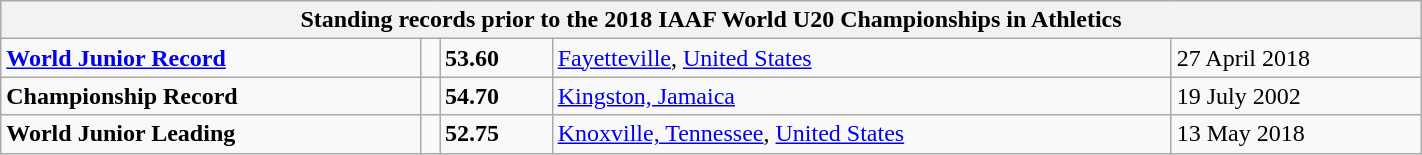<table class="wikitable" width=75%>
<tr>
<th colspan="5">Standing records prior to the 2018 IAAF World U20 Championships in Athletics</th>
</tr>
<tr>
<td><strong><a href='#'>World Junior Record</a></strong></td>
<td></td>
<td><strong>53.60</strong></td>
<td><a href='#'>Fayetteville</a>, <a href='#'>United States</a></td>
<td>27 April 2018</td>
</tr>
<tr>
<td><strong>Championship Record</strong></td>
<td></td>
<td><strong>54.70</strong></td>
<td><a href='#'>Kingston, Jamaica</a></td>
<td>19 July 2002</td>
</tr>
<tr>
<td><strong>World Junior Leading</strong></td>
<td></td>
<td><strong>52.75</strong></td>
<td><a href='#'>Knoxville, Tennessee</a>, <a href='#'>United States</a></td>
<td>13 May 2018</td>
</tr>
</table>
